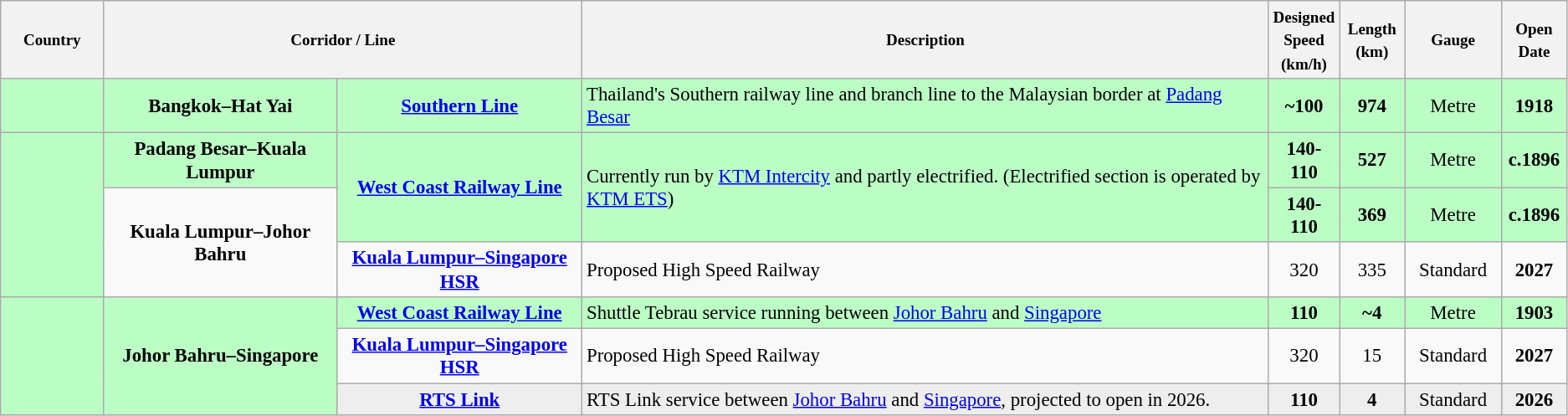<table class="wikitable collapsible" style="text-align:center; font-size:95%; line-height:1.2">
<tr>
<th style="width:75px"><small><strong>Country</strong></small></th>
<th style="width:145px" colspan=2><small><strong>Corridor / Line</strong></small></th>
<th><small><strong>Description</strong></small></th>
<th style="width:40px"><small><strong>Designed<br>Speed<br>(km/h)</strong><br></small></th>
<th style="width:45px"><small><strong>Length<br>(km)</strong><br></small></th>
<th style="width:70px"><small><strong>Gauge</strong></small></th>
<th style="width:45px"><small><strong>Open Date</strong><br></small></th>
</tr>
<tr style="background:#bcffc5;">
<td></td>
<td><strong>Bangkok–Hat Yai</strong></td>
<td><strong><a href='#'>Southern Line</a></strong></td>
<td style="text-align:left">Thailand's Southern railway line and branch line to the Malaysian border at <a href='#'>Padang Besar</a></td>
<td><strong>~100</strong></td>
<td><strong>974</strong></td>
<td>Metre</td>
<td><strong>1918</strong></td>
</tr>
<tr style="background:#bcffc5;">
<td rowspan="3"></td>
<td><strong>Padang Besar–Kuala Lumpur</strong></td>
<td rowspan="2"><strong><a href='#'>West Coast Railway Line</a></strong></td>
<td rowspan="2" style="text-align:left">Currently run by <a href='#'>KTM Intercity</a> and partly electrified. (Electrified section is operated by <a href='#'>KTM ETS</a>)</td>
<td><strong>140-110</strong></td>
<td><strong>527</strong></td>
<td>Metre</td>
<td><strong>c.1896</strong></td>
</tr>
<tr>
<td rowspan="2"><strong>Kuala Lumpur–Johor Bahru</strong></td>
<td style="background:#bcffc5;"><strong>140-110</strong></td>
<td style="background:#bcffc5;"><strong>369</strong></td>
<td style="background:#bcffc5;">Metre</td>
<td style="background:#bcffc5;"><strong>c.1896</strong></td>
</tr>
<tr>
<td><a href='#'><strong>Kuala Lumpur–Singapore HSR</strong></a></td>
<td align=left>Proposed High Speed Railway</td>
<td>320</td>
<td>335</td>
<td>Standard</td>
<td><strong>2027</strong></td>
</tr>
<tr style="background:#bcffc5;">
<td rowspan="3"></td>
<td rowspan="3"><strong>Johor Bahru–Singapore</strong></td>
<td><strong><a href='#'>West Coast Railway Line</a></strong></td>
<td style="text-align:left">Shuttle Tebrau service running between <a href='#'>Johor Bahru</a> and <a href='#'>Singapore</a></td>
<td><strong>110</strong></td>
<td><strong>~4</strong></td>
<td>Metre</td>
<td><strong>1903</strong></td>
</tr>
<tr>
<td><a href='#'><strong>Kuala Lumpur–Singapore HSR</strong></a></td>
<td align=left>Proposed High Speed Railway</td>
<td>320</td>
<td>15</td>
<td>Standard</td>
<td><strong>2027</strong></td>
</tr>
<tr style="background:#eee;">
<td><strong><a href='#'>RTS Link</a></strong></td>
<td style="text-align:left">RTS Link service between <a href='#'>Johor Bahru</a> and <a href='#'>Singapore</a>, projected to open in 2026.</td>
<td><strong>110</strong></td>
<td><strong>4</strong></td>
<td>Standard</td>
<td><strong>2026</strong></td>
</tr>
</table>
